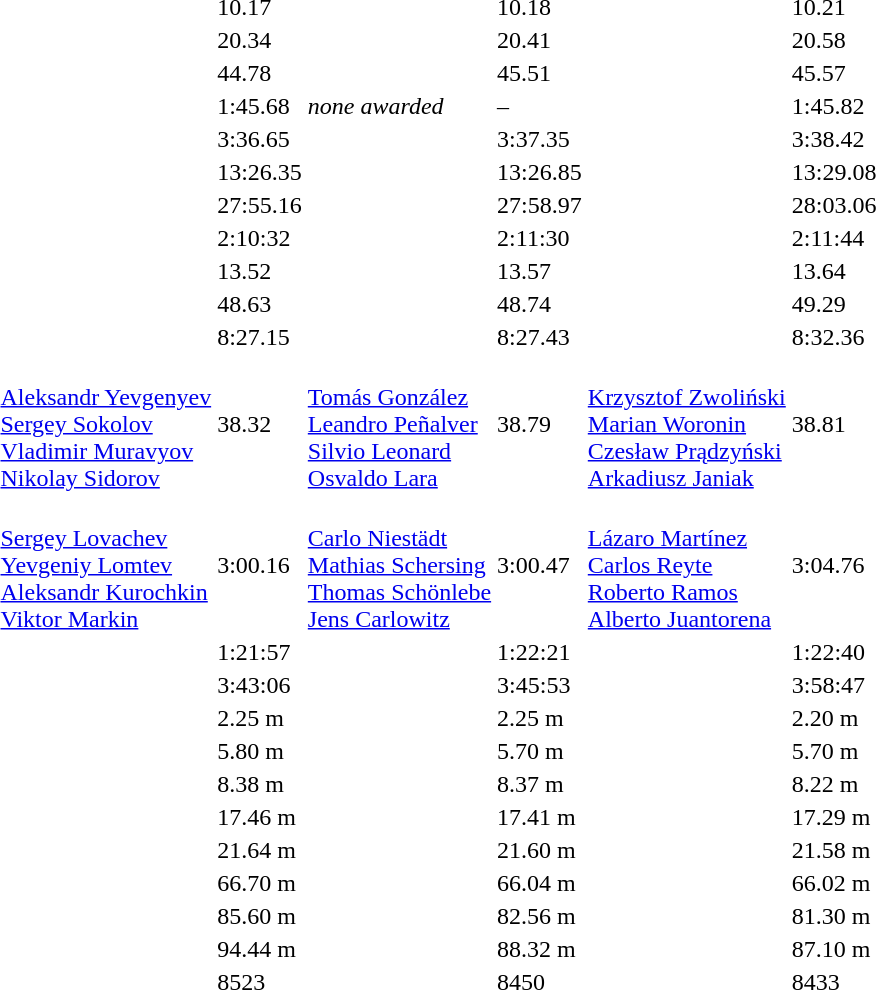<table>
<tr>
<td></td>
<td></td>
<td>10.17</td>
<td></td>
<td>10.18</td>
<td></td>
<td>10.21</td>
</tr>
<tr>
<td></td>
<td></td>
<td>20.34</td>
<td></td>
<td>20.41</td>
<td></td>
<td>20.58</td>
</tr>
<tr>
<td></td>
<td></td>
<td>44.78</td>
<td></td>
<td>45.51</td>
<td></td>
<td>45.57</td>
</tr>
<tr>
<td></td>
<td> <br> </td>
<td>1:45.68</td>
<td><em>none awarded</em></td>
<td>–</td>
<td></td>
<td>1:45.82</td>
</tr>
<tr>
<td></td>
<td></td>
<td>3:36.65</td>
<td></td>
<td>3:37.35</td>
<td></td>
<td>3:38.42</td>
</tr>
<tr>
<td></td>
<td></td>
<td>13:26.35</td>
<td></td>
<td>13:26.85</td>
<td></td>
<td>13:29.08</td>
</tr>
<tr>
<td></td>
<td></td>
<td>27:55.16</td>
<td></td>
<td>27:58.97</td>
<td></td>
<td>28:03.06</td>
</tr>
<tr>
<td></td>
<td></td>
<td>2:10:32</td>
<td></td>
<td>2:11:30</td>
<td></td>
<td>2:11:44</td>
</tr>
<tr>
<td></td>
<td></td>
<td>13.52</td>
<td></td>
<td>13.57</td>
<td></td>
<td>13.64</td>
</tr>
<tr>
<td></td>
<td></td>
<td>48.63</td>
<td></td>
<td>48.74</td>
<td></td>
<td>49.29</td>
</tr>
<tr>
<td></td>
<td></td>
<td>8:27.15</td>
<td></td>
<td>8:27.43</td>
<td></td>
<td>8:32.36</td>
</tr>
<tr>
<td></td>
<td valign=top><br><a href='#'>Aleksandr Yevgenyev</a><br><a href='#'>Sergey Sokolov</a><br><a href='#'>Vladimir Muravyov</a><br><a href='#'>Nikolay Sidorov</a></td>
<td>38.32</td>
<td valign=top><br><a href='#'>Tomás González</a><br><a href='#'>Leandro Peñalver</a><br><a href='#'>Silvio Leonard</a><br><a href='#'>Osvaldo Lara</a></td>
<td>38.79</td>
<td valign=top><br><a href='#'>Krzysztof Zwoliński</a><br><a href='#'>Marian Woronin</a><br><a href='#'>Czesław Prądzyński</a><br><a href='#'>Arkadiusz Janiak</a></td>
<td>38.81</td>
</tr>
<tr>
<td></td>
<td valign=top><br><a href='#'>Sergey Lovachev</a><br><a href='#'>Yevgeniy Lomtev</a><br><a href='#'>Aleksandr Kurochkin</a><br><a href='#'>Viktor Markin</a></td>
<td>3:00.16</td>
<td valign=top><br><a href='#'>Carlo Niestädt</a><br><a href='#'>Mathias Schersing</a><br><a href='#'>Thomas Schönlebe</a><br><a href='#'>Jens Carlowitz</a></td>
<td>3:00.47</td>
<td valign=top><br><a href='#'>Lázaro Martínez</a><br><a href='#'>Carlos Reyte</a><br><a href='#'>Roberto Ramos</a><br><a href='#'>Alberto Juantorena</a></td>
<td>3:04.76</td>
</tr>
<tr>
<td></td>
<td></td>
<td>1:21:57</td>
<td></td>
<td>1:22:21</td>
<td></td>
<td>1:22:40</td>
</tr>
<tr>
<td></td>
<td></td>
<td>3:43:06</td>
<td></td>
<td>3:45:53</td>
<td></td>
<td>3:58:47</td>
</tr>
<tr>
<td></td>
<td></td>
<td>2.25 m</td>
<td></td>
<td>2.25 m</td>
<td></td>
<td>2.20 m</td>
</tr>
<tr>
<td></td>
<td></td>
<td>5.80 m</td>
<td></td>
<td>5.70 m</td>
<td></td>
<td>5.70 m</td>
</tr>
<tr>
<td></td>
<td></td>
<td>8.38 m</td>
<td></td>
<td>8.37 m</td>
<td></td>
<td>8.22 m</td>
</tr>
<tr>
<td></td>
<td></td>
<td>17.46 m</td>
<td></td>
<td>17.41 m</td>
<td></td>
<td>17.29 m</td>
</tr>
<tr>
<td></td>
<td></td>
<td>21.64 m</td>
<td></td>
<td>21.60 m</td>
<td></td>
<td>21.58 m</td>
</tr>
<tr>
<td></td>
<td></td>
<td>66.70 m</td>
<td></td>
<td>66.04 m</td>
<td></td>
<td>66.02 m</td>
</tr>
<tr>
<td></td>
<td></td>
<td>85.60 m</td>
<td></td>
<td>82.56 m</td>
<td></td>
<td>81.30 m</td>
</tr>
<tr>
<td></td>
<td></td>
<td>94.44 m</td>
<td></td>
<td>88.32 m</td>
<td></td>
<td>87.10 m</td>
</tr>
<tr>
<td></td>
<td></td>
<td>8523</td>
<td></td>
<td>8450</td>
<td></td>
<td>8433</td>
</tr>
</table>
